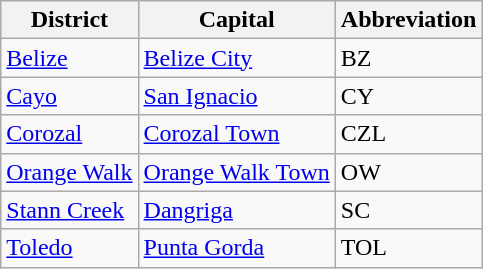<table class="wikitable sortable">
<tr>
<th>District</th>
<th>Capital</th>
<th>Abbreviation</th>
</tr>
<tr>
<td><a href='#'>Belize</a></td>
<td><a href='#'>Belize City</a></td>
<td>BZ</td>
</tr>
<tr>
<td><a href='#'>Cayo</a></td>
<td><a href='#'>San Ignacio</a></td>
<td>CY</td>
</tr>
<tr>
<td><a href='#'>Corozal</a></td>
<td><a href='#'>Corozal Town</a></td>
<td>CZL</td>
</tr>
<tr>
<td><a href='#'>Orange Walk</a></td>
<td><a href='#'>Orange Walk Town</a></td>
<td>OW</td>
</tr>
<tr>
<td><a href='#'>Stann Creek</a></td>
<td><a href='#'>Dangriga</a></td>
<td>SC</td>
</tr>
<tr>
<td><a href='#'>Toledo</a></td>
<td><a href='#'>Punta Gorda</a></td>
<td>TOL</td>
</tr>
</table>
